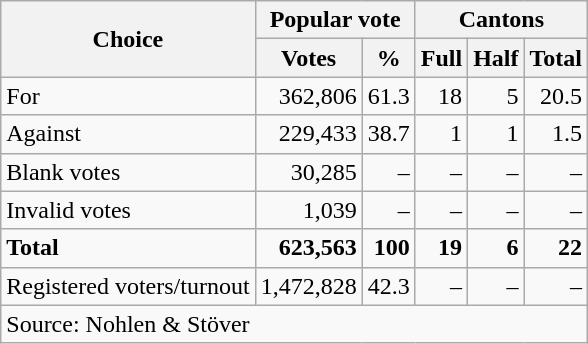<table class=wikitable style=text-align:right>
<tr>
<th rowspan=2>Choice</th>
<th colspan=2>Popular vote</th>
<th colspan=3>Cantons</th>
</tr>
<tr>
<th>Votes</th>
<th>%</th>
<th>Full</th>
<th>Half</th>
<th>Total</th>
</tr>
<tr>
<td align=left>For</td>
<td>362,806</td>
<td>61.3</td>
<td>18</td>
<td>5</td>
<td>20.5</td>
</tr>
<tr>
<td align=left>Against</td>
<td>229,433</td>
<td>38.7</td>
<td>1</td>
<td>1</td>
<td>1.5</td>
</tr>
<tr>
<td align=left>Blank votes</td>
<td>30,285</td>
<td>–</td>
<td>–</td>
<td>–</td>
<td>–</td>
</tr>
<tr>
<td align=left>Invalid votes</td>
<td>1,039</td>
<td>–</td>
<td>–</td>
<td>–</td>
<td>–</td>
</tr>
<tr>
<td align=left><strong>Total</strong></td>
<td><strong>623,563</strong></td>
<td><strong>100</strong></td>
<td><strong>19</strong></td>
<td><strong>6</strong></td>
<td><strong>22</strong></td>
</tr>
<tr>
<td align=left>Registered voters/turnout</td>
<td>1,472,828</td>
<td>42.3</td>
<td>–</td>
<td>–</td>
<td>–</td>
</tr>
<tr>
<td align=left colspan=6>Source: Nohlen & Stöver</td>
</tr>
</table>
